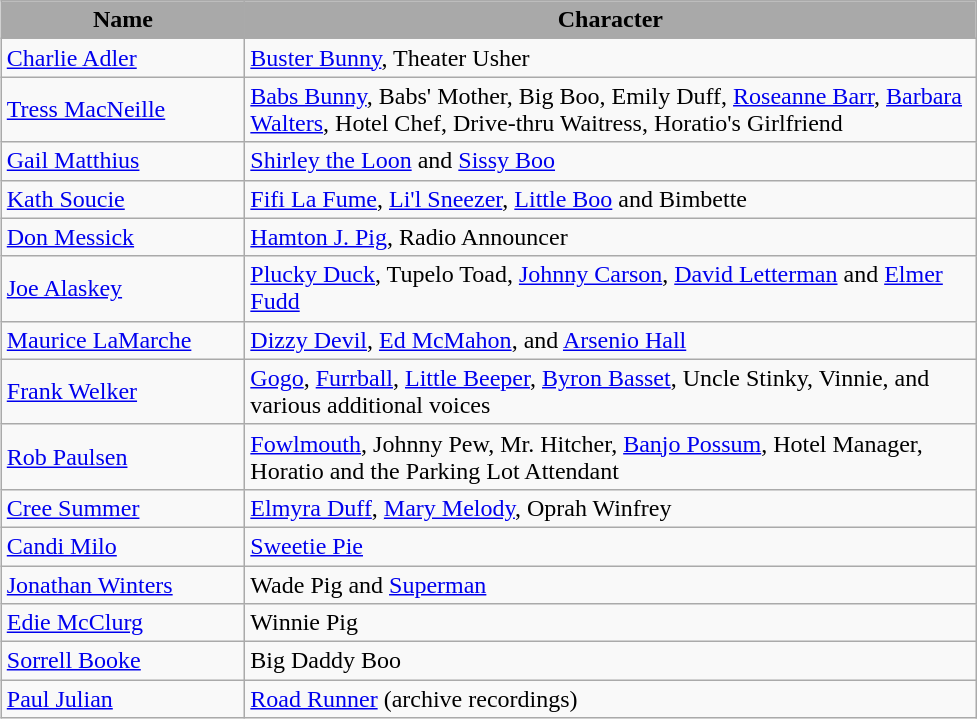<table class="wikitable" style="margin: 5px;">
<tr>
<th style="background:darkGrey; width:155px;">Name</th>
<th style="background:darkGrey; width:480px;">Character</th>
</tr>
<tr>
<td><a href='#'>Charlie Adler</a></td>
<td><a href='#'>Buster Bunny</a>, Theater Usher</td>
</tr>
<tr>
<td><a href='#'>Tress MacNeille</a></td>
<td><a href='#'>Babs Bunny</a>, Babs' Mother, Big Boo, Emily Duff, <a href='#'>Roseanne Barr</a>, <a href='#'>Barbara Walters</a>, Hotel Chef, Drive-thru Waitress, Horatio's Girlfriend</td>
</tr>
<tr>
<td><a href='#'>Gail Matthius</a></td>
<td><a href='#'>Shirley the Loon</a> and <a href='#'>Sissy Boo</a></td>
</tr>
<tr>
<td><a href='#'>Kath Soucie</a></td>
<td><a href='#'>Fifi La Fume</a>, <a href='#'>Li'l Sneezer</a>, <a href='#'>Little Boo</a> and Bimbette</td>
</tr>
<tr>
<td><a href='#'>Don Messick</a></td>
<td><a href='#'>Hamton J. Pig</a>, Radio Announcer</td>
</tr>
<tr>
<td><a href='#'>Joe Alaskey</a></td>
<td><a href='#'>Plucky Duck</a>, Tupelo Toad, <a href='#'>Johnny Carson</a>, <a href='#'>David Letterman</a> and <a href='#'>Elmer Fudd</a></td>
</tr>
<tr>
<td><a href='#'>Maurice LaMarche</a></td>
<td><a href='#'>Dizzy Devil</a>, <a href='#'>Ed McMahon</a>, and <a href='#'>Arsenio Hall</a></td>
</tr>
<tr>
<td><a href='#'>Frank Welker</a></td>
<td><a href='#'>Gogo</a>, <a href='#'>Furrball</a>, <a href='#'>Little Beeper</a>, <a href='#'>Byron Basset</a>, Uncle Stinky, Vinnie, and various additional voices</td>
</tr>
<tr>
<td><a href='#'>Rob Paulsen</a></td>
<td><a href='#'>Fowlmouth</a>, Johnny Pew, Mr. Hitcher, <a href='#'>Banjo Possum</a>, Hotel Manager, Horatio and the Parking Lot Attendant</td>
</tr>
<tr>
<td><a href='#'>Cree Summer</a></td>
<td><a href='#'>Elmyra Duff</a>, <a href='#'>Mary Melody</a>, Oprah Winfrey</td>
</tr>
<tr>
<td><a href='#'>Candi Milo</a></td>
<td><a href='#'>Sweetie Pie</a></td>
</tr>
<tr>
<td><a href='#'>Jonathan Winters</a></td>
<td>Wade Pig and <a href='#'>Superman</a></td>
</tr>
<tr>
<td><a href='#'>Edie McClurg</a></td>
<td>Winnie Pig</td>
</tr>
<tr>
<td><a href='#'>Sorrell Booke</a></td>
<td>Big Daddy Boo</td>
</tr>
<tr>
<td><a href='#'>Paul Julian</a></td>
<td><a href='#'>Road Runner</a> (archive recordings)</td>
</tr>
</table>
